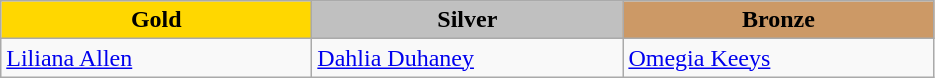<table class="wikitable" style="text-align:left">
<tr align="center">
<td width=200 bgcolor=gold><strong>Gold</strong></td>
<td width=200 bgcolor=silver><strong>Silver</strong></td>
<td width=200 bgcolor=CC9966><strong>Bronze</strong></td>
</tr>
<tr>
<td><a href='#'>Liliana Allen</a><br><em></em></td>
<td><a href='#'>Dahlia Duhaney</a><br><em></em></td>
<td><a href='#'>Omegia Keeys</a><br><em></em></td>
</tr>
</table>
